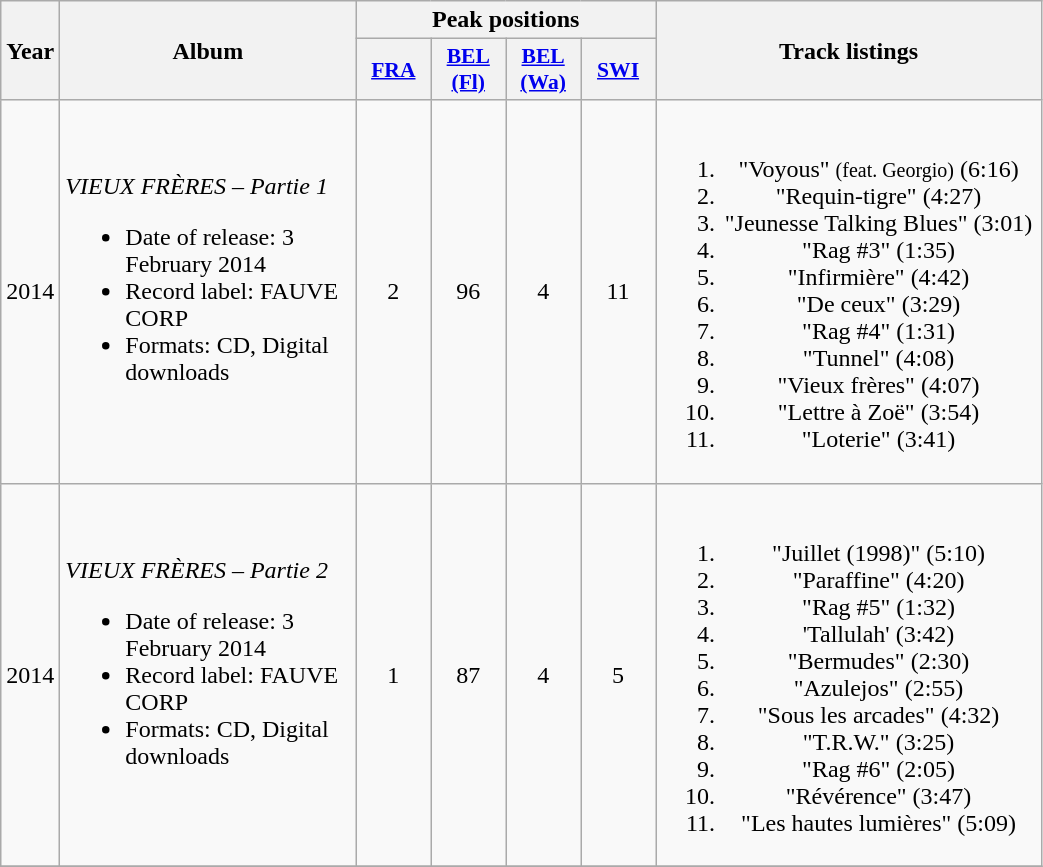<table class="wikitable">
<tr>
<th align="center" rowspan="2" width="10">Year</th>
<th align="center" rowspan="2" width="190">Album</th>
<th align="center" colspan="4" width="20">Peak positions</th>
<th align="center" rowspan="2" width="250">Track listings</th>
</tr>
<tr>
<th scope="col" style="width:3em;font-size:90%;"><a href='#'>FRA</a><br></th>
<th scope="col" style="width:3em;font-size:90%;"><a href='#'>BEL <br>(Fl)</a><br></th>
<th scope="col" style="width:3em;font-size:90%;"><a href='#'>BEL <br>(Wa)</a><br></th>
<th scope="col" style="width:3em;font-size:90%;"><a href='#'>SWI</a><br></th>
</tr>
<tr>
<td style="text-align:center;">2014</td>
<td><em>VIEUX FRÈRES – Partie 1</em><br><ul><li>Date of release: 3 February 2014</li><li>Record label: FAUVE CORP</li><li>Formats: CD, Digital downloads</li></ul></td>
<td style="text-align:center;">2</td>
<td style="text-align:center;">96</td>
<td style="text-align:center;">4</td>
<td style="text-align:center;">11</td>
<td style="text-align:center;"><br><ol><li>"Voyous" <small>(feat. Georgio)</small> (6:16)</li><li>"Requin-tigre" (4:27)</li><li>"Jeunesse Talking Blues" (3:01)</li><li>"Rag #3" (1:35)</li><li>"Infirmière" (4:42)</li><li>"De ceux" (3:29)</li><li>"Rag #4" (1:31)</li><li>"Tunnel" (4:08)</li><li>"Vieux frères" (4:07)</li><li>"Lettre à Zoë" (3:54)</li><li>"Loterie" (3:41)</li></ol></td>
</tr>
<tr>
<td style="text-align:center;">2014</td>
<td><em>VIEUX FRÈRES – Partie 2</em><br><ul><li>Date of release: 3 February 2014</li><li>Record label: FAUVE CORP</li><li>Formats: CD, Digital downloads</li></ul></td>
<td style="text-align:center;">1</td>
<td style="text-align:center;">87</td>
<td style="text-align:center;">4</td>
<td style="text-align:center;">5</td>
<td style="text-align:center;"><br><ol><li>"Juillet (1998)" (5:10)</li><li>"Paraffine" (4:20)</li><li>"Rag #5" (1:32)</li><li>'Tallulah' (3:42)</li><li>"Bermudes" (2:30)</li><li>"Azulejos" (2:55)</li><li>"Sous les arcades" (4:32)</li><li>"T.R.W." (3:25)</li><li>"Rag #6" (2:05)</li><li>"Révérence" (3:47)</li><li>"Les hautes lumières" (5:09)</li></ol></td>
</tr>
<tr>
</tr>
</table>
